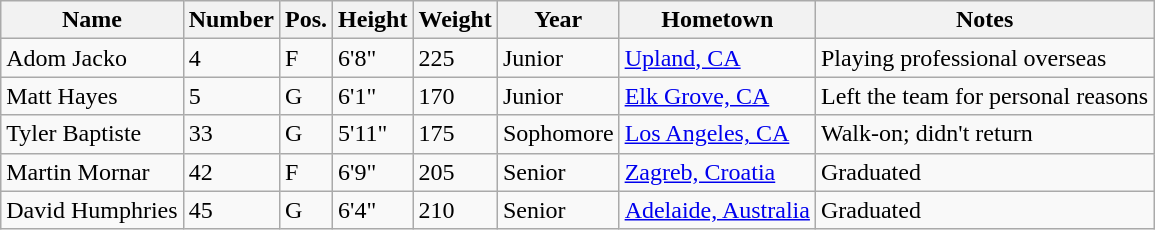<table class="wikitable sortable" border="1">
<tr>
<th>Name</th>
<th>Number</th>
<th>Pos.</th>
<th>Height</th>
<th>Weight</th>
<th>Year</th>
<th>Hometown</th>
<th class="unsortable">Notes</th>
</tr>
<tr>
<td>Adom Jacko</td>
<td>4</td>
<td>F</td>
<td>6'8"</td>
<td>225</td>
<td>Junior</td>
<td><a href='#'>Upland, CA</a></td>
<td>Playing professional overseas</td>
</tr>
<tr>
<td>Matt Hayes</td>
<td>5</td>
<td>G</td>
<td>6'1"</td>
<td>170</td>
<td>Junior</td>
<td><a href='#'>Elk Grove, CA</a></td>
<td>Left the team for personal reasons</td>
</tr>
<tr>
<td>Tyler Baptiste</td>
<td>33</td>
<td>G</td>
<td>5'11"</td>
<td>175</td>
<td>Sophomore</td>
<td><a href='#'>Los Angeles, CA</a></td>
<td>Walk-on; didn't return</td>
</tr>
<tr>
<td>Martin Mornar</td>
<td>42</td>
<td>F</td>
<td>6'9"</td>
<td>205</td>
<td>Senior</td>
<td><a href='#'>Zagreb, Croatia</a></td>
<td>Graduated</td>
</tr>
<tr>
<td>David Humphries</td>
<td>45</td>
<td>G</td>
<td>6'4"</td>
<td>210</td>
<td>Senior</td>
<td><a href='#'>Adelaide, Australia</a></td>
<td>Graduated</td>
</tr>
</table>
